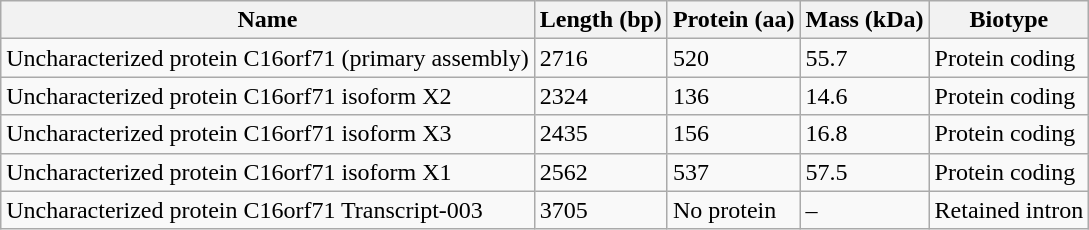<table class="wikitable">
<tr>
<th>Name</th>
<th>Length (bp)</th>
<th>Protein (aa)</th>
<th>Mass (kDa)</th>
<th>Biotype</th>
</tr>
<tr>
<td>Uncharacterized protein C16orf71 (primary assembly)</td>
<td>2716</td>
<td>520</td>
<td>55.7</td>
<td>Protein coding</td>
</tr>
<tr>
<td>Uncharacterized protein C16orf71 isoform X2</td>
<td>2324</td>
<td>136</td>
<td>14.6</td>
<td>Protein coding</td>
</tr>
<tr>
<td>Uncharacterized protein C16orf71 isoform X3</td>
<td>2435</td>
<td>156</td>
<td>16.8</td>
<td>Protein coding</td>
</tr>
<tr>
<td>Uncharacterized protein C16orf71 isoform X1</td>
<td>2562</td>
<td>537</td>
<td>57.5</td>
<td>Protein coding</td>
</tr>
<tr>
<td>Uncharacterized protein C16orf71 Transcript-003</td>
<td>3705</td>
<td>No protein</td>
<td>–</td>
<td>Retained intron</td>
</tr>
</table>
